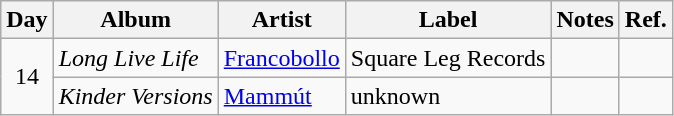<table class="wikitable">
<tr>
<th>Day</th>
<th>Album</th>
<th>Artist</th>
<th>Label</th>
<th>Notes</th>
<th>Ref.</th>
</tr>
<tr>
<td rowspan="2" style="text-align:center;">14</td>
<td><em>Long Live Life</em></td>
<td><a href='#'>Francobollo</a></td>
<td>Square Leg Records</td>
<td></td>
<td style="text-align:center;"></td>
</tr>
<tr>
<td><em>Kinder Versions</em></td>
<td><a href='#'>Mammút</a></td>
<td>unknown</td>
<td></td>
</tr>
</table>
